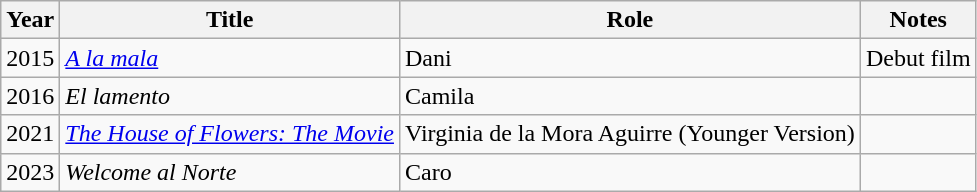<table class="wikitable sortable">
<tr>
<th>Year</th>
<th>Title</th>
<th>Role</th>
<th class="unsortable">Notes</th>
</tr>
<tr>
<td>2015</td>
<td><em><a href='#'>A la mala</a></em></td>
<td>Dani</td>
<td>Debut film</td>
</tr>
<tr>
<td>2016</td>
<td><em>El lamento</em></td>
<td>Camila</td>
<td></td>
</tr>
<tr>
<td>2021</td>
<td><em><a href='#'>The House of Flowers: The Movie</a></em></td>
<td>Virginia de la Mora Aguirre (Younger Version)</td>
<td></td>
</tr>
<tr>
<td>2023</td>
<td><em>Welcome al Norte</em></td>
<td>Caro</td>
<td></td>
</tr>
</table>
